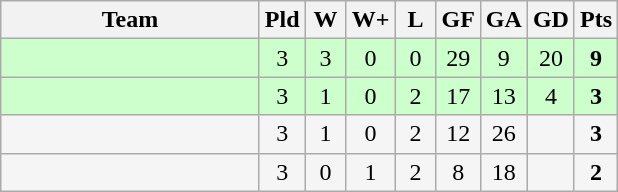<table class="wikitable" style="text-align: center">
<tr>
<th width=165>Team</th>
<th width=20>Pld</th>
<th width=20>W</th>
<th width=20>W+</th>
<th width=20>L</th>
<th width=20>GF</th>
<th width=20>GA</th>
<th width=20>GD</th>
<th width=20>Pts</th>
</tr>
<tr style="text-align:center; background:#cfc;">
<td style="text-align:left;"></td>
<td>3</td>
<td>3</td>
<td>0</td>
<td>0</td>
<td>29</td>
<td>9</td>
<td>20</td>
<td><strong>9</strong></td>
</tr>
<tr style="text-align:center; background:#cfc;">
<td style="text-align:left;"></td>
<td>3</td>
<td>1</td>
<td>0</td>
<td>2</td>
<td>17</td>
<td>13</td>
<td>4</td>
<td><strong>3</strong></td>
</tr>
<tr style="text-align:center; background:#f5f5f5;">
<td style="text-align:left;"></td>
<td>3</td>
<td>1</td>
<td>0</td>
<td>2</td>
<td>12</td>
<td>26</td>
<td></td>
<td><strong>3</strong></td>
</tr>
<tr style="text-align:center; background:#f5f5f5;">
<td style="text-align:left;"></td>
<td>3</td>
<td>0</td>
<td>1</td>
<td>2</td>
<td>8</td>
<td>18</td>
<td></td>
<td><strong>2</strong></td>
</tr>
</table>
